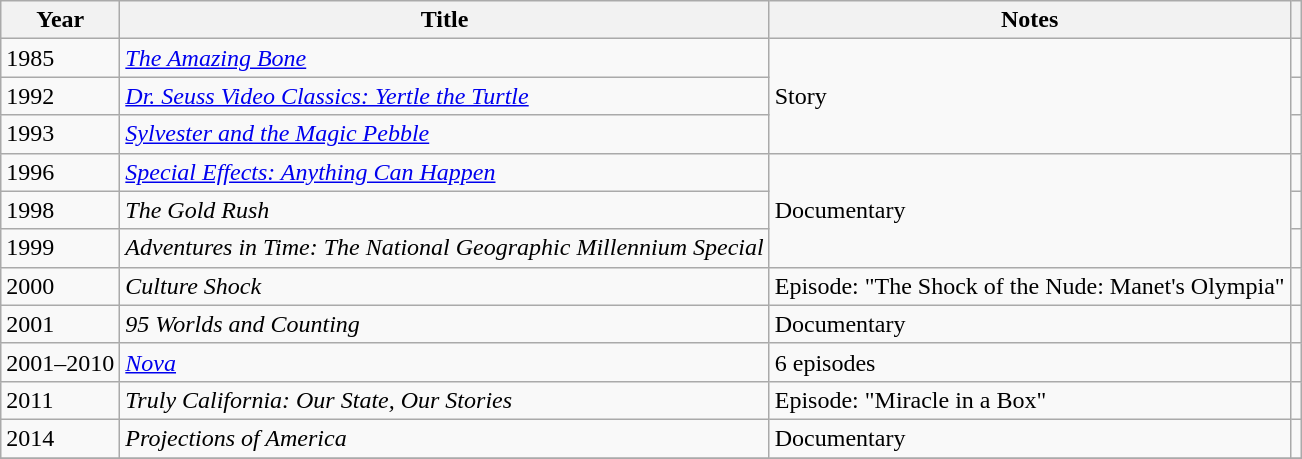<table class="wikitable plainrowheaders sortable">
<tr>
<th scope="col">Year</th>
<th scope="col">Title</th>
<th scope="col" class="unsortable">Notes</th>
<th scope="col" class="unsortable"></th>
</tr>
<tr>
<td>1985</td>
<td><em><a href='#'>The Amazing Bone</a></em></td>
<td rowspan="3">Story</td>
<td></td>
</tr>
<tr>
<td>1992</td>
<td><em><a href='#'>Dr. Seuss Video Classics: Yertle the Turtle</a></em></td>
<td></td>
</tr>
<tr>
<td>1993</td>
<td><em><a href='#'>Sylvester and the Magic Pebble</a></em></td>
<td></td>
</tr>
<tr>
<td>1996</td>
<td><em><a href='#'>Special Effects: Anything Can Happen</a></em></td>
<td rowspan="3">Documentary</td>
<td></td>
</tr>
<tr>
<td>1998</td>
<td><em>The Gold Rush</em></td>
<td style="text-align:center;"></td>
</tr>
<tr>
<td>1999</td>
<td><em>Adventures in Time: The National Geographic Millennium Special</em></td>
<td style="text-align:center;"></td>
</tr>
<tr>
<td>2000</td>
<td><em>Culture Shock</em></td>
<td>Episode: "The Shock of the Nude: Manet's Olympia"</td>
<td style="text-align:center;"></td>
</tr>
<tr>
<td>2001</td>
<td><em>95 Worlds and Counting</em></td>
<td>Documentary</td>
<td style="text-align:center;"></td>
</tr>
<tr>
<td>2001–2010</td>
<td><em><a href='#'>Nova</a></em></td>
<td>6 episodes</td>
<td style="text-align:center;"><br></td>
</tr>
<tr>
<td>2011</td>
<td><em>Truly California: Our State, Our Stories</em></td>
<td>Episode: "Miracle in a Box"</td>
<td style="text-align:center;"></td>
</tr>
<tr>
<td>2014</td>
<td><em>Projections of America</em></td>
<td>Documentary</td>
<td style="text-align:center;"></td>
</tr>
<tr>
</tr>
</table>
